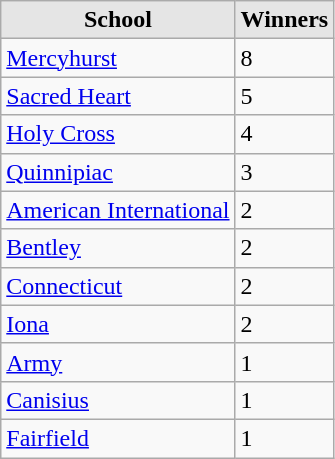<table class="wikitable">
<tr>
<th style="background:#e5e5e5;">School</th>
<th style="background:#e5e5e5;">Winners</th>
</tr>
<tr>
<td><a href='#'>Mercyhurst</a></td>
<td>8</td>
</tr>
<tr>
<td><a href='#'>Sacred Heart</a></td>
<td>5</td>
</tr>
<tr>
<td><a href='#'>Holy Cross</a></td>
<td>4</td>
</tr>
<tr>
<td><a href='#'>Quinnipiac</a></td>
<td>3</td>
</tr>
<tr>
<td><a href='#'>American International</a></td>
<td>2</td>
</tr>
<tr>
<td><a href='#'>Bentley</a></td>
<td>2</td>
</tr>
<tr>
<td><a href='#'>Connecticut</a></td>
<td>2</td>
</tr>
<tr>
<td><a href='#'>Iona</a></td>
<td>2</td>
</tr>
<tr>
<td><a href='#'>Army</a></td>
<td>1</td>
</tr>
<tr>
<td><a href='#'>Canisius</a></td>
<td>1</td>
</tr>
<tr>
<td><a href='#'>Fairfield</a></td>
<td>1</td>
</tr>
</table>
